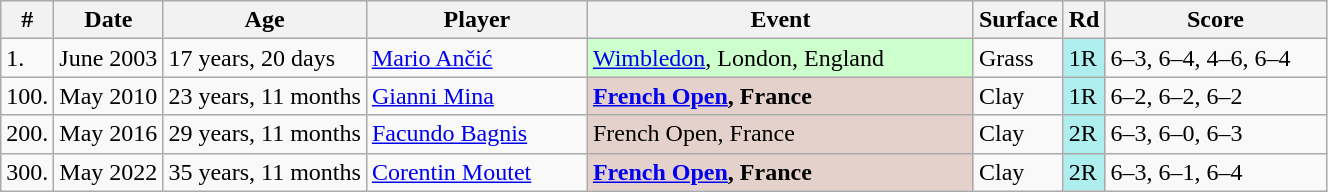<table class="wikitable sortable" style=font-size:100%>
<tr>
<th>#</th>
<th>Date</th>
<th>Age</th>
<th width=140>Player</th>
<th width=250>Event</th>
<th>Surface</th>
<th>Rd</th>
<th width=140>Score</th>
</tr>
<tr>
<td>1.</td>
<td>June 2003</td>
<td>17 years, 20 days</td>
<td> <a href='#'>Mario Ančić</a></td>
<td style="background:#cfc;"><a href='#'>Wimbledon</a>, London, England</td>
<td>Grass</td>
<td bgcolor=afeeee>1R</td>
<td>6–3, 6–4, 4–6, 6–4</td>
</tr>
<tr>
<td>100.</td>
<td>May 2010</td>
<td>23 years, 11 months</td>
<td> <a href='#'>Gianni Mina</a></td>
<td style="background:#e5d1cb;"><strong><a href='#'>French Open</a>, France</strong></td>
<td>Clay</td>
<td bgcolor=afeeee>1R</td>
<td>6–2, 6–2, 6–2</td>
</tr>
<tr>
<td>200.</td>
<td>May 2016</td>
<td>29 years, 11 months</td>
<td> <a href='#'>Facundo Bagnis</a></td>
<td style="background:#e5d1cb;">French Open, France</td>
<td>Clay</td>
<td bgcolor=afeeee>2R</td>
<td>6–3, 6–0, 6–3</td>
</tr>
<tr>
<td>300.</td>
<td>May 2022</td>
<td>35 years, 11 months</td>
<td> <a href='#'>Corentin Moutet</a></td>
<td style="background:#e5d1cb;"><strong><a href='#'>French Open</a>, France</strong></td>
<td>Clay</td>
<td bgcolor=afeeee>2R</td>
<td>6–3, 6–1, 6–4</td>
</tr>
</table>
